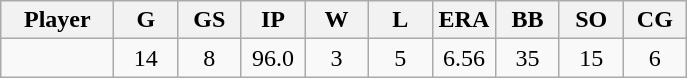<table class="wikitable sortable">
<tr>
<th bgcolor="#DDDDFF" width="16%">Player</th>
<th bgcolor="#DDDDFF" width="9%">G</th>
<th bgcolor="#DDDDFF" width="9%">GS</th>
<th bgcolor="#DDDDFF" width="9%">IP</th>
<th bgcolor="#DDDDFF" width="9%">W</th>
<th bgcolor="#DDDDFF" width="9%">L</th>
<th bgcolor="#DDDDFF" width="9%">ERA</th>
<th bgcolor="#DDDDFF" width="9%">BB</th>
<th bgcolor="#DDDDFF" width="9%">SO</th>
<th bgcolor="#DDDDFF" width="9%">CG</th>
</tr>
<tr align="center">
<td></td>
<td>14</td>
<td>8</td>
<td>96.0</td>
<td>3</td>
<td>5</td>
<td>6.56</td>
<td>35</td>
<td>15</td>
<td>6</td>
</tr>
</table>
